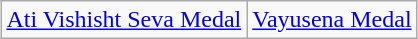<table class="wikitable" style="margin:1em auto; text-align:center;">
<tr>
<td style="text-align:center;"><a href='#'>Ati Vishisht Seva Medal</a></td>
<td style="text-align:center;"><a href='#'>Vayusena Medal</a></td>
</tr>
</table>
